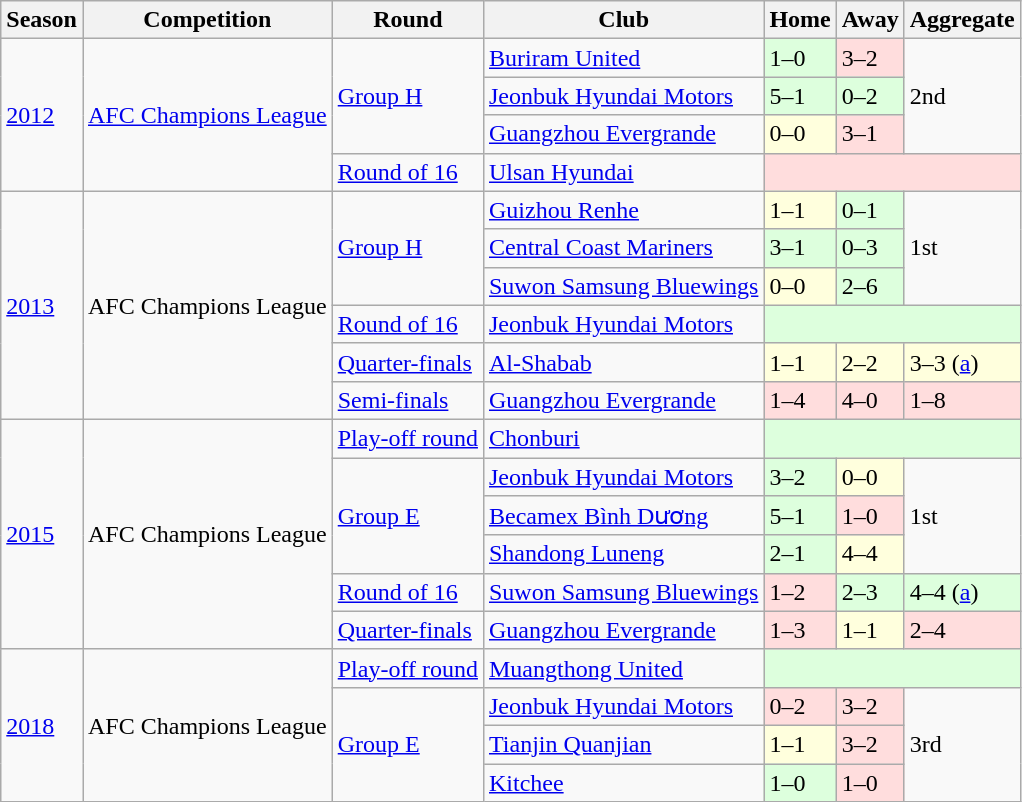<table class="wikitable">
<tr>
<th>Season</th>
<th>Competition</th>
<th>Round</th>
<th>Club</th>
<th>Home</th>
<th>Away</th>
<th>Aggregate</th>
</tr>
<tr>
<td rowspan="4"><a href='#'>2012</a></td>
<td rowspan="4"><a href='#'>AFC Champions League</a></td>
<td rowspan="3"><a href='#'>Group H</a></td>
<td> <a href='#'>Buriram United</a></td>
<td style="background:#dfd;">1–0</td>
<td style="background:#fdd;">3–2</td>
<td rowspan="3">2nd</td>
</tr>
<tr>
<td> <a href='#'>Jeonbuk Hyundai Motors</a></td>
<td style="background:#dfd;">5–1</td>
<td style="background:#dfd;">0–2</td>
</tr>
<tr>
<td> <a href='#'>Guangzhou Evergrande</a></td>
<td style="background:#ffd;">0–0</td>
<td style="background:#fdd;">3–1</td>
</tr>
<tr>
<td rowspan="1"><a href='#'>Round of 16</a></td>
<td> <a href='#'>Ulsan Hyundai</a></td>
<td colspan="3" style="background:#fdd;"></td>
</tr>
<tr>
<td rowspan="6"><a href='#'>2013</a></td>
<td rowspan="6">AFC Champions League</td>
<td rowspan="3"><a href='#'>Group H</a></td>
<td> <a href='#'>Guizhou Renhe</a></td>
<td style="background:#ffd;">1–1</td>
<td style="background:#dfd;">0–1</td>
<td rowspan="3">1st</td>
</tr>
<tr>
<td> <a href='#'>Central Coast Mariners</a></td>
<td style="background:#dfd;">3–1</td>
<td style="background:#dfd;">0–3</td>
</tr>
<tr>
<td> <a href='#'>Suwon Samsung Bluewings</a></td>
<td style="background:#ffd;">0–0</td>
<td style="background:#dfd;">2–6</td>
</tr>
<tr>
<td rowspan="1"><a href='#'>Round of 16</a></td>
<td> <a href='#'>Jeonbuk Hyundai Motors</a></td>
<td colspan="3" style="background:#dfd;"></td>
</tr>
<tr>
<td rowspan="1"><a href='#'>Quarter-finals</a></td>
<td> <a href='#'>Al-Shabab</a></td>
<td style="background:#ffd;">1–1</td>
<td style="background:#ffd;">2–2</td>
<td style="background:#ffd;">3–3 (<a href='#'>a</a>)</td>
</tr>
<tr>
<td rowspan="1"><a href='#'>Semi-finals</a></td>
<td> <a href='#'>Guangzhou Evergrande</a></td>
<td style="background:#fdd;">1–4</td>
<td style="background:#fdd;">4–0</td>
<td style="background:#fdd;">1–8</td>
</tr>
<tr>
<td rowspan="6"><a href='#'>2015</a></td>
<td rowspan="6">AFC Champions League</td>
<td rowspan="1"><a href='#'>Play-off round</a></td>
<td> <a href='#'>Chonburi</a></td>
<td colspan="3" style="background:#dfd;"></td>
</tr>
<tr>
<td rowspan="3"><a href='#'>Group E</a></td>
<td> <a href='#'>Jeonbuk Hyundai Motors</a></td>
<td style="background:#dfd;">3–2</td>
<td style="background:#ffd;">0–0</td>
<td rowspan="3">1st</td>
</tr>
<tr>
<td> <a href='#'>Becamex Bình Dương</a></td>
<td style="background:#dfd;">5–1</td>
<td style="background:#fdd;">1–0</td>
</tr>
<tr>
<td> <a href='#'>Shandong Luneng</a></td>
<td style="background:#dfd;">2–1</td>
<td style="background:#ffd;">4–4</td>
</tr>
<tr>
<td rowspan="1"><a href='#'>Round of 16</a></td>
<td> <a href='#'>Suwon Samsung Bluewings</a></td>
<td style="background:#fdd;">1–2</td>
<td style="background:#dfd;">2–3</td>
<td style="background:#dfd;">4–4 (<a href='#'>a</a>)</td>
</tr>
<tr>
<td rowspan="1"><a href='#'>Quarter-finals</a></td>
<td> <a href='#'>Guangzhou Evergrande</a></td>
<td style="background:#fdd;">1–3</td>
<td style="background:#ffd;">1–1</td>
<td style="background:#fdd;">2–4</td>
</tr>
<tr>
<td rowspan="4"><a href='#'>2018</a></td>
<td rowspan="4">AFC Champions League</td>
<td rowspan="1"><a href='#'>Play-off round</a></td>
<td> <a href='#'>Muangthong United</a></td>
<td colspan="3" style="background:#dfd;"></td>
</tr>
<tr>
<td rowspan="3"><a href='#'>Group E</a></td>
<td> <a href='#'>Jeonbuk Hyundai Motors</a></td>
<td style="background:#fdd;">0–2</td>
<td style="background:#fdd;">3–2</td>
<td rowspan="3">3rd</td>
</tr>
<tr>
<td> <a href='#'>Tianjin Quanjian</a></td>
<td style="background:#ffd;">1–1</td>
<td style="background:#fdd;">3–2</td>
</tr>
<tr>
<td> <a href='#'>Kitchee</a></td>
<td style="background:#dfd;">1–0</td>
<td style="background:#fdd;">1–0</td>
</tr>
</table>
